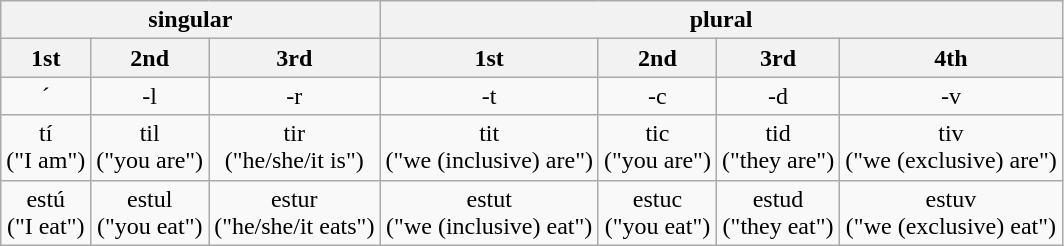<table class=wikitable>
<tr>
<th colspan=3>singular</th>
<th colspan=4>plural</th>
</tr>
<tr>
<th>1st</th>
<th>2nd</th>
<th>3rd</th>
<th>1st</th>
<th>2nd</th>
<th>3rd</th>
<th>4th</th>
</tr>
<tr align="center">
<td>´</td>
<td>-l</td>
<td>-r</td>
<td>-t</td>
<td>-c</td>
<td>-d</td>
<td>-v</td>
</tr>
<tr align="center">
<td>tí<br>("I am")</td>
<td>til<br>("you are")</td>
<td>tir<br>("he/she/it is")</td>
<td>tit<br>("we (inclusive) are")</td>
<td>tic<br>("you are")</td>
<td>tid<br>("they are")</td>
<td>tiv<br>("we (exclusive) are")</td>
</tr>
<tr align="center">
<td>estú<br>("I eat")</td>
<td>estul<br>("you eat")</td>
<td>estur<br>("he/she/it eats")</td>
<td>estut<br>("we (inclusive) eat")</td>
<td>estuc<br>("you eat")</td>
<td>estud<br>("they eat")</td>
<td>estuv<br>("we (exclusive) eat")</td>
</tr>
</table>
